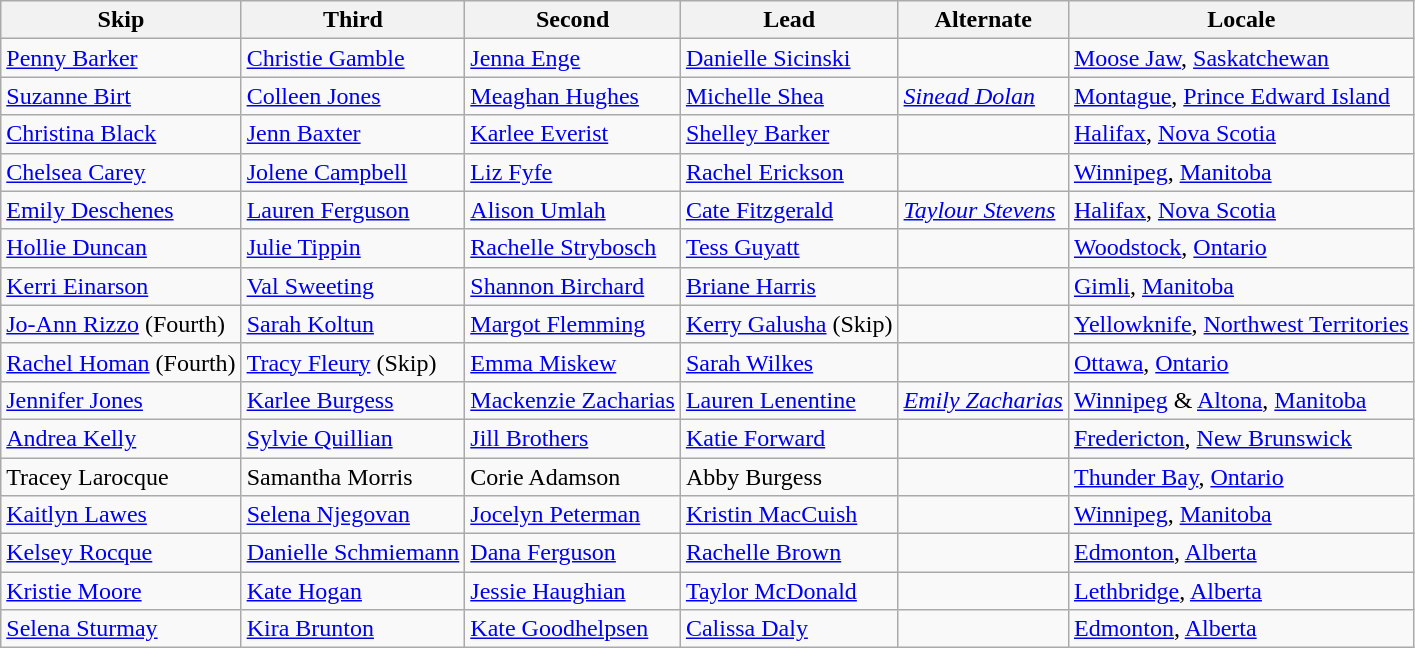<table class="wikitable">
<tr>
<th scope="col">Skip</th>
<th scope="col">Third</th>
<th scope="col">Second</th>
<th scope="col">Lead</th>
<th scope="col">Alternate</th>
<th scope="col">Locale</th>
</tr>
<tr>
<td><a href='#'>Penny Barker</a></td>
<td><a href='#'>Christie Gamble</a></td>
<td><a href='#'>Jenna Enge</a></td>
<td><a href='#'>Danielle Sicinski</a></td>
<td></td>
<td> <a href='#'>Moose Jaw</a>, <a href='#'>Saskatchewan</a></td>
</tr>
<tr>
<td><a href='#'>Suzanne Birt</a></td>
<td><a href='#'>Colleen Jones</a></td>
<td><a href='#'>Meaghan Hughes</a></td>
<td><a href='#'>Michelle Shea</a></td>
<td><em><a href='#'>Sinead Dolan</a></em></td>
<td> <a href='#'>Montague</a>, <a href='#'>Prince Edward Island</a></td>
</tr>
<tr>
<td><a href='#'>Christina Black</a></td>
<td><a href='#'>Jenn Baxter</a></td>
<td><a href='#'>Karlee Everist</a></td>
<td><a href='#'>Shelley Barker</a></td>
<td></td>
<td> <a href='#'>Halifax</a>, <a href='#'>Nova Scotia</a></td>
</tr>
<tr>
<td><a href='#'>Chelsea Carey</a></td>
<td><a href='#'>Jolene Campbell</a></td>
<td><a href='#'>Liz Fyfe</a></td>
<td><a href='#'>Rachel Erickson</a></td>
<td></td>
<td> <a href='#'>Winnipeg</a>, <a href='#'>Manitoba</a></td>
</tr>
<tr>
<td><a href='#'>Emily Deschenes</a></td>
<td><a href='#'>Lauren Ferguson</a></td>
<td><a href='#'>Alison Umlah</a></td>
<td><a href='#'>Cate Fitzgerald</a></td>
<td><em><a href='#'>Taylour Stevens</a></em></td>
<td> <a href='#'>Halifax</a>, <a href='#'>Nova Scotia</a></td>
</tr>
<tr>
<td><a href='#'>Hollie Duncan</a></td>
<td><a href='#'>Julie Tippin</a></td>
<td><a href='#'>Rachelle Strybosch</a></td>
<td><a href='#'>Tess Guyatt</a></td>
<td></td>
<td> <a href='#'>Woodstock</a>, <a href='#'>Ontario</a></td>
</tr>
<tr>
<td><a href='#'>Kerri Einarson</a></td>
<td><a href='#'>Val Sweeting</a></td>
<td><a href='#'>Shannon Birchard</a></td>
<td><a href='#'>Briane Harris</a></td>
<td></td>
<td> <a href='#'>Gimli</a>, <a href='#'>Manitoba</a></td>
</tr>
<tr>
<td><a href='#'>Jo-Ann Rizzo</a> (Fourth)</td>
<td><a href='#'>Sarah Koltun</a></td>
<td><a href='#'>Margot Flemming</a></td>
<td><a href='#'>Kerry Galusha</a> (Skip)</td>
<td></td>
<td> <a href='#'>Yellowknife</a>, <a href='#'>Northwest Territories</a></td>
</tr>
<tr>
<td><a href='#'>Rachel Homan</a> (Fourth)</td>
<td><a href='#'>Tracy Fleury</a> (Skip)</td>
<td><a href='#'>Emma Miskew</a></td>
<td><a href='#'>Sarah Wilkes</a></td>
<td></td>
<td> <a href='#'>Ottawa</a>, <a href='#'>Ontario</a></td>
</tr>
<tr>
<td><a href='#'>Jennifer Jones</a></td>
<td><a href='#'>Karlee Burgess</a></td>
<td><a href='#'>Mackenzie Zacharias</a></td>
<td><a href='#'>Lauren Lenentine</a></td>
<td><em><a href='#'>Emily Zacharias</a></em></td>
<td> <a href='#'>Winnipeg</a> & <a href='#'>Altona</a>, <a href='#'>Manitoba</a></td>
</tr>
<tr>
<td><a href='#'>Andrea Kelly</a></td>
<td><a href='#'>Sylvie Quillian</a></td>
<td><a href='#'>Jill Brothers</a></td>
<td><a href='#'>Katie Forward</a></td>
<td></td>
<td> <a href='#'>Fredericton</a>, <a href='#'>New Brunswick</a></td>
</tr>
<tr>
<td>Tracey Larocque</td>
<td>Samantha Morris</td>
<td>Corie Adamson</td>
<td>Abby Burgess</td>
<td></td>
<td> <a href='#'>Thunder Bay</a>, <a href='#'>Ontario</a></td>
</tr>
<tr>
<td><a href='#'>Kaitlyn Lawes</a></td>
<td><a href='#'>Selena Njegovan</a></td>
<td><a href='#'>Jocelyn Peterman</a></td>
<td><a href='#'>Kristin MacCuish</a></td>
<td></td>
<td> <a href='#'>Winnipeg</a>, <a href='#'>Manitoba</a></td>
</tr>
<tr>
<td><a href='#'>Kelsey Rocque</a></td>
<td><a href='#'>Danielle Schmiemann</a></td>
<td><a href='#'>Dana Ferguson</a></td>
<td><a href='#'>Rachelle Brown</a></td>
<td></td>
<td> <a href='#'>Edmonton</a>, <a href='#'>Alberta</a></td>
</tr>
<tr>
<td><a href='#'>Kristie Moore</a></td>
<td><a href='#'>Kate Hogan</a></td>
<td><a href='#'>Jessie Haughian</a></td>
<td><a href='#'>Taylor McDonald</a></td>
<td></td>
<td> <a href='#'>Lethbridge</a>, <a href='#'>Alberta</a></td>
</tr>
<tr>
<td><a href='#'>Selena Sturmay</a></td>
<td><a href='#'>Kira Brunton</a></td>
<td><a href='#'>Kate Goodhelpsen</a></td>
<td><a href='#'>Calissa Daly</a></td>
<td></td>
<td> <a href='#'>Edmonton</a>, <a href='#'>Alberta</a></td>
</tr>
</table>
